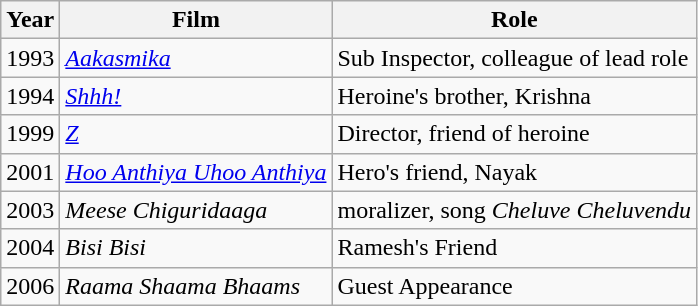<table class="wikitable sortable">
<tr>
<th>Year</th>
<th>Film</th>
<th>Role</th>
</tr>
<tr>
<td>1993</td>
<td><em><a href='#'>Aakasmika</a></em></td>
<td>Sub Inspector, colleague of lead role</td>
</tr>
<tr>
<td>1994</td>
<td><em><a href='#'>Shhh!</a></em></td>
<td>Heroine's brother, Krishna</td>
</tr>
<tr |->
<td>1999</td>
<td><em><a href='#'>Z</a></em></td>
<td>Director, friend of heroine</td>
</tr>
<tr>
<td>2001</td>
<td><em><a href='#'>Hoo Anthiya Uhoo Anthiya</a></em></td>
<td>Hero's friend, Nayak</td>
</tr>
<tr>
<td>2003</td>
<td><em>Meese Chiguridaaga</em></td>
<td>moralizer, song <em>Cheluve Cheluvendu</em></td>
</tr>
<tr>
<td>2004</td>
<td><em>Bisi Bisi</em></td>
<td>Ramesh's Friend</td>
</tr>
<tr>
<td>2006</td>
<td><em>Raama Shaama Bhaams</em></td>
<td>Guest Appearance</td>
</tr>
</table>
